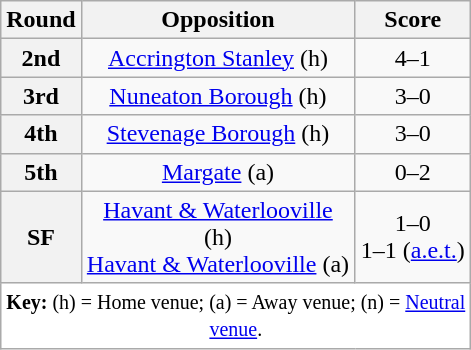<table class="wikitable plainrowheaders" style="text-align:center;margin:0">
<tr>
<th scope="col" style="width:25px">Round</th>
<th scope="col" style="width:175px">Opposition</th>
<th scope="col" style="width:70px">Score</th>
</tr>
<tr>
<th scope=row style="text-align:center">2nd</th>
<td><a href='#'>Accrington Stanley</a> (h)</td>
<td>4–1</td>
</tr>
<tr>
<th scope=row style="text-align:center">3rd</th>
<td><a href='#'>Nuneaton Borough</a> (h)</td>
<td>3–0</td>
</tr>
<tr>
<th scope=row style="text-align:center">4th</th>
<td><a href='#'>Stevenage Borough</a> (h)</td>
<td>3–0</td>
</tr>
<tr>
<th scope=row style="text-align:center">5th</th>
<td><a href='#'>Margate</a> (a)</td>
<td>0–2</td>
</tr>
<tr>
<th scope=row style="text-align:center">SF</th>
<td><a href='#'>Havant & Waterlooville</a> (h)<br><a href='#'>Havant & Waterlooville</a> (a)</td>
<td>1–0<br>1–1 (<a href='#'>a.e.t.</a>)</td>
</tr>
<tr>
<td colspan="3" style="background-color:white"><small><strong>Key:</strong> (h) = Home venue; (a) = Away venue; (n) = <a href='#'>Neutral venue</a>.</small></td>
</tr>
</table>
